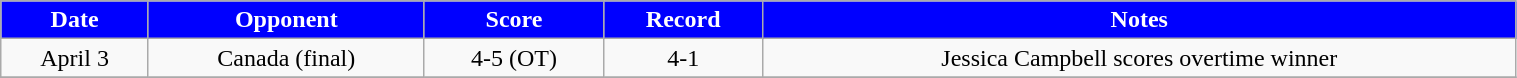<table class="wikitable" width="80%">
<tr align="center">
<th style="background:blue;color:white;">Date</th>
<th style="background:blue;color:white;">Opponent</th>
<th style="background:blue;color:white;">Score</th>
<th style="background:blue;color:white;">Record</th>
<th style="background:blue;color:white;">Notes</th>
</tr>
<tr align="center" bgcolor="">
<td>April 3</td>
<td>Canada (final)</td>
<td>4-5 (OT) </td>
<td>4-1</td>
<td>Jessica Campbell scores overtime winner</td>
</tr>
<tr align="center" bgcolor="">
</tr>
</table>
